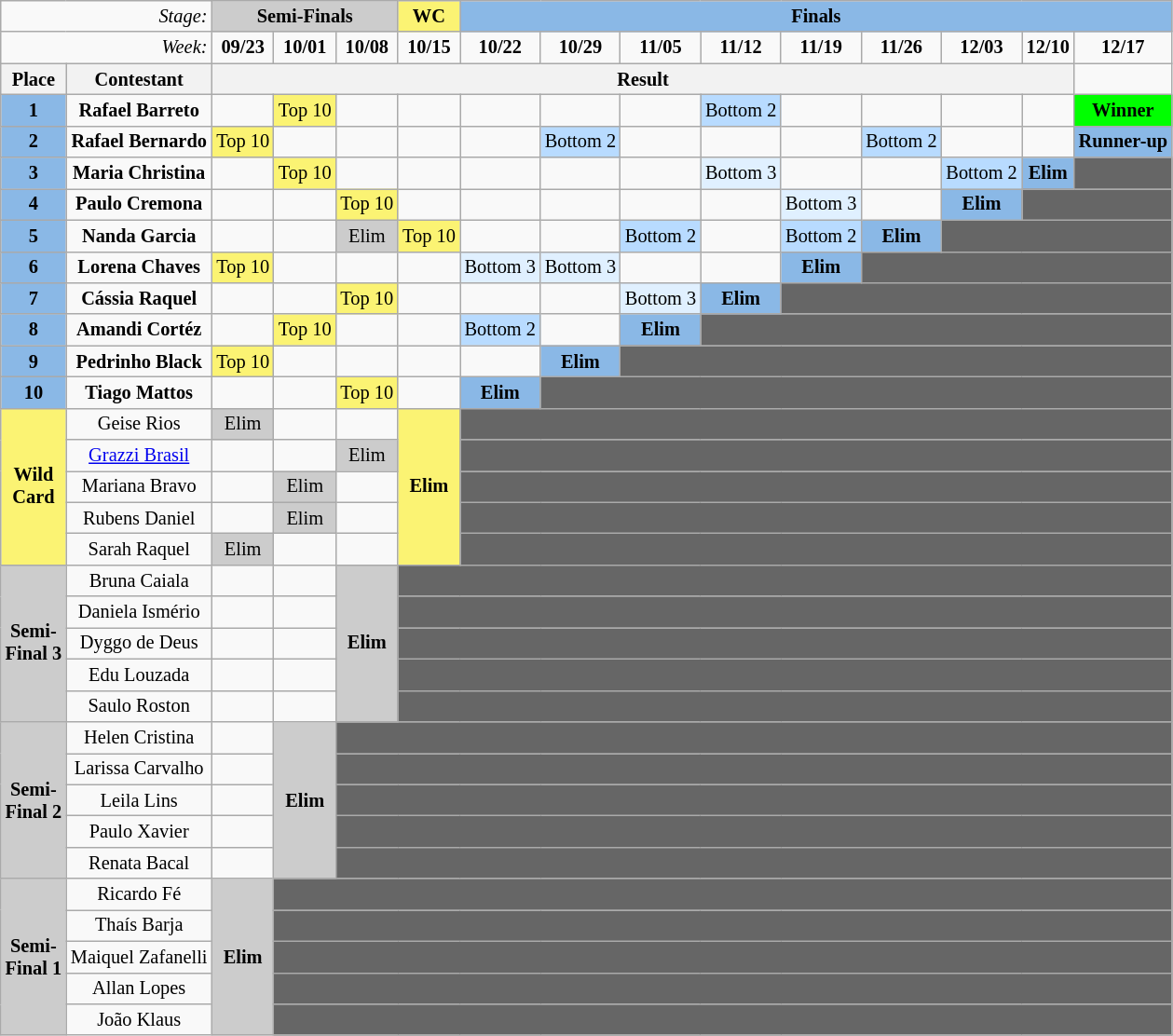<table class="wikitable" style="text-align:center; font-size:85%">
<tr>
<td align="right" colspan=2><em>Stage:</em></td>
<td bgcolor="CCCCCC" colspan=3><strong>Semi-Finals</strong></td>
<td bgcolor="FBF373" colspan=1><strong>WC</strong></td>
<td bgcolor="8AB8E6" colspan=9><strong>Finals</strong></td>
</tr>
<tr>
<td align="right" colspan=2><em>Week:</em></td>
<td><strong>09/23</strong></td>
<td><strong>10/01</strong></td>
<td><strong>10/08</strong></td>
<td><strong>10/15</strong></td>
<td><strong>10/22</strong></td>
<td><strong>10/29</strong></td>
<td><strong>11/05</strong></td>
<td><strong>11/12</strong></td>
<td><strong>11/19</strong></td>
<td><strong>11/26</strong></td>
<td><strong>12/03</strong></td>
<td><strong>12/10</strong></td>
<td><strong>12/17</strong></td>
</tr>
<tr>
<th>Place</th>
<th>Contestant</th>
<th align="center" colspan=12>Result</th>
</tr>
<tr>
<td bgcolor="8AB8E6"><strong>1</strong></td>
<td><strong>Rafael Barreto</strong></td>
<td></td>
<td bgcolor="FBF373">Top 10</td>
<td></td>
<td></td>
<td></td>
<td></td>
<td></td>
<td bgcolor="B8DBFF">Bottom 2</td>
<td></td>
<td></td>
<td></td>
<td></td>
<td bgcolor="00FF00" align="center"><strong>Winner</strong></td>
</tr>
<tr>
<td bgcolor="8AB8E6"><strong>2</strong></td>
<td><strong>Rafael Bernardo</strong></td>
<td bgcolor="FBF373">Top 10</td>
<td></td>
<td></td>
<td></td>
<td></td>
<td bgcolor="B8DBFF">Bottom 2</td>
<td></td>
<td></td>
<td></td>
<td bgcolor="B8DBFF">Bottom 2</td>
<td></td>
<td></td>
<td bgcolor="8AB8E6"><strong>Runner-up</strong></td>
</tr>
<tr>
<td bgcolor="8AB8E6"><strong>3</strong></td>
<td><strong>Maria Christina</strong></td>
<td></td>
<td bgcolor="FBF373">Top 10</td>
<td></td>
<td></td>
<td></td>
<td></td>
<td></td>
<td bgcolor="E0F0FF">Bottom 3</td>
<td></td>
<td></td>
<td bgcolor="B8DBFF">Bottom 2</td>
<td bgcolor="8AB8E6"><strong>Elim</strong></td>
<td bgcolor="666666" colspan=1></td>
</tr>
<tr>
<td bgcolor="8AB8E6"><strong>4</strong></td>
<td><strong>Paulo Cremona</strong></td>
<td></td>
<td></td>
<td bgcolor="FBF373">Top 10</td>
<td></td>
<td></td>
<td></td>
<td></td>
<td></td>
<td bgcolor="E0F0FF">Bottom 3</td>
<td></td>
<td bgcolor="8AB8E6"><strong>Elim</strong></td>
<td bgcolor="666666" colspan=2></td>
</tr>
<tr>
<td bgcolor="8AB8E6"><strong>5</strong></td>
<td><strong>Nanda Garcia</strong></td>
<td></td>
<td></td>
<td bgcolor="CCCCCC">Elim</td>
<td bgcolor="FBF373">Top 10</td>
<td></td>
<td></td>
<td bgcolor="B8DBFF">Bottom 2</td>
<td></td>
<td bgcolor="B8DBFF">Bottom 2</td>
<td bgcolor="8AB8E6"><strong>Elim</strong></td>
<td bgcolor="666666" colspan=3></td>
</tr>
<tr>
<td bgcolor="8AB8E6"><strong>6</strong></td>
<td><strong>Lorena Chaves</strong></td>
<td bgcolor="FBF373">Top 10</td>
<td></td>
<td></td>
<td></td>
<td bgcolor="E0F0FF">Bottom 3</td>
<td bgcolor="E0F0FF">Bottom 3</td>
<td></td>
<td></td>
<td bgcolor="8AB8E6"><strong>Elim</strong></td>
<td bgcolor="666666" colspan=4></td>
</tr>
<tr>
<td bgcolor="8AB8E6"><strong>7</strong></td>
<td><strong>Cássia Raquel</strong></td>
<td></td>
<td></td>
<td bgcolor="FBF373">Top 10</td>
<td></td>
<td></td>
<td></td>
<td bgcolor="E0F0FF">Bottom 3</td>
<td bgcolor="8AB8E6"><strong>Elim</strong></td>
<td bgcolor="666666" colspan=5></td>
</tr>
<tr>
<td bgcolor="8AB8E6"><strong>8</strong></td>
<td><strong>Amandi Cortéz</strong></td>
<td></td>
<td bgcolor="FBF373">Top 10</td>
<td></td>
<td></td>
<td bgcolor="B8DBFF">Bottom 2</td>
<td></td>
<td bgcolor="8AB8E6"><strong>Elim</strong></td>
<td bgcolor="666666" colspan=6></td>
</tr>
<tr>
<td bgcolor="8AB8E6"><strong>9</strong></td>
<td><strong>Pedrinho Black</strong></td>
<td bgcolor="FBF373">Top 10</td>
<td></td>
<td></td>
<td></td>
<td></td>
<td bgcolor="8AB8E6"><strong>Elim</strong></td>
<td bgcolor="666666" colspan=7></td>
</tr>
<tr>
<td bgcolor="8AB8E6"><strong>10</strong></td>
<td><strong>Tiago Mattos</strong></td>
<td></td>
<td></td>
<td bgcolor="FBF373">Top 10</td>
<td></td>
<td bgcolor="8AB8E6"><strong>Elim</strong></td>
<td bgcolor="666666" colspan=8></td>
</tr>
<tr>
<td bgcolor="FBF373" rowspan=5><strong>Wild<br>Card</strong></td>
<td>Geise Rios</td>
<td bgcolor="CCCCCC">Elim</td>
<td></td>
<td></td>
<td bgcolor="FBF373" rowspan=5><strong>Elim</strong></td>
<td bgcolor="666666" colspan=9></td>
</tr>
<tr>
<td><a href='#'>Grazzi Brasil</a></td>
<td></td>
<td></td>
<td bgcolor="CCCCCC">Elim</td>
<td bgcolor="666666" colspan=9></td>
</tr>
<tr>
<td>Mariana Bravo</td>
<td></td>
<td bgcolor="CCCCCC">Elim</td>
<td></td>
<td bgcolor="666666" colspan=9></td>
</tr>
<tr>
<td>Rubens Daniel</td>
<td></td>
<td bgcolor="CCCCCC">Elim</td>
<td></td>
<td bgcolor="666666" colspan=9></td>
</tr>
<tr>
<td>Sarah Raquel</td>
<td bgcolor="CCCCCC">Elim</td>
<td></td>
<td></td>
<td bgcolor="666666" colspan=9></td>
</tr>
<tr>
<td bgcolor="CCCCCC" rowspan=5><strong>Semi-<br>Final 3</strong></td>
<td>Bruna Caiala</td>
<td></td>
<td></td>
<td bgcolor="CCCCCC" rowspan=5><strong>Elim</strong></td>
<td bgcolor="666666" colspan=10></td>
</tr>
<tr>
<td>Daniela Ismério</td>
<td></td>
<td></td>
<td bgcolor="666666" colspan=10></td>
</tr>
<tr>
<td>Dyggo de Deus</td>
<td></td>
<td></td>
<td bgcolor="666666" colspan=10></td>
</tr>
<tr>
<td>Edu Louzada</td>
<td></td>
<td></td>
<td bgcolor="666666" colspan=10></td>
</tr>
<tr>
<td>Saulo Roston</td>
<td></td>
<td></td>
<td bgcolor="666666" colspan=10></td>
</tr>
<tr>
<td bgcolor="CCCCCC" rowspan=5><strong>Semi-<br>Final 2</strong></td>
<td>Helen Cristina</td>
<td></td>
<td bgcolor="CCCCCC" rowspan=5><strong>Elim</strong></td>
<td bgcolor="666666" colspan=11></td>
</tr>
<tr>
<td>Larissa Carvalho</td>
<td></td>
<td bgcolor="666666" colspan=11></td>
</tr>
<tr>
<td>Leila Lins</td>
<td></td>
<td bgcolor="666666" colspan=11></td>
</tr>
<tr>
<td>Paulo Xavier</td>
<td></td>
<td bgcolor="666666" colspan=11></td>
</tr>
<tr>
<td>Renata Bacal</td>
<td></td>
<td bgcolor="666666" colspan=11></td>
</tr>
<tr>
<td bgcolor="CCCCCC" rowspan=5><strong>Semi-<br>Final 1</strong></td>
<td>Ricardo Fé</td>
<td bgcolor="CCCCCC" rowspan=5><strong>Elim</strong></td>
<td bgcolor="666666" colspan=12></td>
</tr>
<tr>
<td>Thaís Barja</td>
<td bgcolor="666666" colspan=12></td>
</tr>
<tr>
<td>Maiquel Zafanelli</td>
<td bgcolor="666666" colspan=12></td>
</tr>
<tr>
<td>Allan Lopes</td>
<td bgcolor="666666" colspan=12></td>
</tr>
<tr>
<td>João Klaus</td>
<td bgcolor="666666" colspan=12></td>
</tr>
</table>
